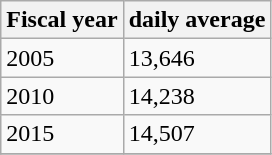<table class="wikitable">
<tr>
<th>Fiscal year</th>
<th>daily average</th>
</tr>
<tr>
<td>2005</td>
<td>13,646</td>
</tr>
<tr>
<td>2010</td>
<td>14,238</td>
</tr>
<tr>
<td>2015</td>
<td>14,507</td>
</tr>
<tr>
</tr>
</table>
